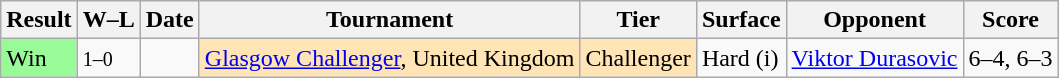<table class="wikitable">
<tr>
<th>Result</th>
<th class="unsortable">W–L</th>
<th>Date</th>
<th>Tournament</th>
<th>Tier</th>
<th>Surface</th>
<th>Opponent</th>
<th class="unsortable">Score</th>
</tr>
<tr>
<td bgcolor=98fb98>Win</td>
<td><small>1–0</small></td>
<td><a href='#'></a></td>
<td style="background:moccasin;"><a href='#'>Glasgow Challenger</a>, United Kingdom</td>
<td style="background:moccasin;">Challenger</td>
<td>Hard (i)</td>
<td> <a href='#'>Viktor Durasovic</a></td>
<td>6–4, 6–3</td>
</tr>
</table>
